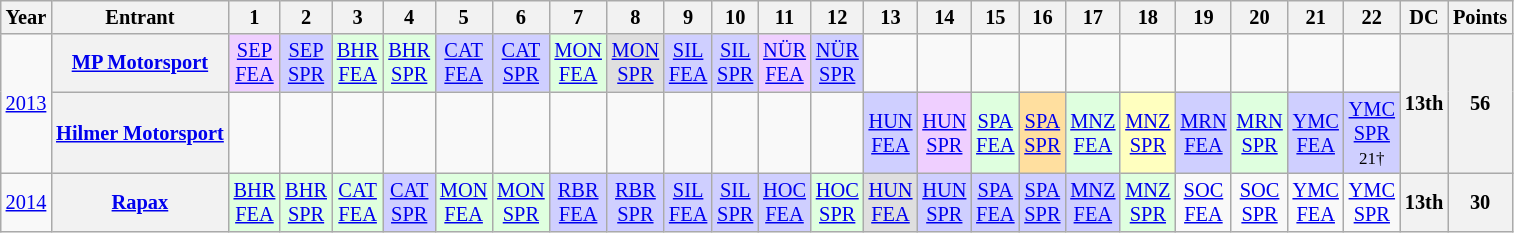<table class="wikitable" style="text-align:center; font-size:85%">
<tr>
<th>Year</th>
<th>Entrant</th>
<th>1</th>
<th>2</th>
<th>3</th>
<th>4</th>
<th>5</th>
<th>6</th>
<th>7</th>
<th>8</th>
<th>9</th>
<th>10</th>
<th>11</th>
<th>12</th>
<th>13</th>
<th>14</th>
<th>15</th>
<th>16</th>
<th>17</th>
<th>18</th>
<th>19</th>
<th>20</th>
<th>21</th>
<th>22</th>
<th>DC</th>
<th>Points</th>
</tr>
<tr>
<td rowspan=2><a href='#'>2013</a></td>
<th nowrap><a href='#'>MP Motorsport</a></th>
<td style="background:#EFCFFF;"><a href='#'>SEP<br>FEA</a><br></td>
<td style="background:#CFCFFF;"><a href='#'>SEP<br>SPR</a><br></td>
<td style="background:#DFFFDF;"><a href='#'>BHR<br>FEA</a><br></td>
<td style="background:#DFFFDF;"><a href='#'>BHR<br>SPR</a><br></td>
<td style="background:#CFCFFF;"><a href='#'>CAT<br>FEA</a><br></td>
<td style="background:#CFCFFF;"><a href='#'>CAT<br>SPR</a><br></td>
<td style="background:#DFFFDF;"><a href='#'>MON<br>FEA</a><br></td>
<td style="background:#DFDFDF;"><a href='#'>MON<br>SPR</a><br></td>
<td style="background:#CFCFFF;"><a href='#'>SIL<br>FEA</a><br></td>
<td style="background:#CFCFFF;"><a href='#'>SIL<br>SPR</a><br></td>
<td style="background:#EFCFFF;"><a href='#'>NÜR<br>FEA</a><br></td>
<td style="background:#CFCFFF;"><a href='#'>NÜR<br>SPR</a><br></td>
<td></td>
<td></td>
<td></td>
<td></td>
<td></td>
<td></td>
<td></td>
<td></td>
<td></td>
<td></td>
<th rowspan=2>13th</th>
<th rowspan=2>56</th>
</tr>
<tr>
<th nowrap><a href='#'>Hilmer Motorsport</a></th>
<td></td>
<td></td>
<td></td>
<td></td>
<td></td>
<td></td>
<td></td>
<td></td>
<td></td>
<td></td>
<td></td>
<td></td>
<td style="background:#CFCFFF;"><a href='#'>HUN<br>FEA</a><br></td>
<td style="background:#EFCFFF;"><a href='#'>HUN<br>SPR</a><br></td>
<td style="background:#DFFFDF;"><a href='#'>SPA<br>FEA</a><br></td>
<td style="background:#FFDF9F;"><a href='#'>SPA<br>SPR</a><br></td>
<td style="background:#DFFFDF;"><a href='#'>MNZ<br>FEA</a><br></td>
<td style="background:#FFFFBF;"><a href='#'>MNZ<br>SPR</a><br></td>
<td style="background:#CFCFFF;"><a href='#'>MRN<br>FEA</a><br></td>
<td style="background:#DFFFDF;"><a href='#'>MRN<br>SPR</a><br></td>
<td style="background:#CFCFFF;"><a href='#'>YMC<br>FEA</a><br></td>
<td style="background:#CFCFFF;"><a href='#'>YMC<br>SPR</a><br><small>21†</small></td>
</tr>
<tr>
<td><a href='#'>2014</a></td>
<th><a href='#'>Rapax</a></th>
<td style="background:#DFFFDF;"><a href='#'>BHR<br>FEA</a><br></td>
<td style="background:#DFFFDF;"><a href='#'>BHR<br>SPR</a><br></td>
<td style="background:#DFFFDF;"><a href='#'>CAT<br>FEA</a><br></td>
<td style="background:#CFCFFF;"><a href='#'>CAT<br>SPR</a><br></td>
<td style="background:#DFFFDF;"><a href='#'>MON<br>FEA</a><br></td>
<td style="background:#DFFFDF;"><a href='#'>MON<br>SPR</a><br></td>
<td style="background:#CFCFFF;"><a href='#'>RBR<br>FEA</a><br></td>
<td style="background:#CFCFFF;"><a href='#'>RBR<br>SPR</a><br></td>
<td style="background:#CFCFFF;"><a href='#'>SIL<br>FEA</a><br></td>
<td style="background:#CFCFFF;"><a href='#'>SIL<br>SPR</a><br></td>
<td style="background:#CFCFFF;"><a href='#'>HOC<br>FEA</a><br></td>
<td style="background:#DFFFDF;"><a href='#'>HOC<br>SPR</a><br></td>
<td style="background:#DFDFDF;"><a href='#'>HUN<br>FEA</a><br></td>
<td style="background:#CFCFFF;"><a href='#'>HUN<br>SPR</a><br></td>
<td style="background:#CFCFFF;"><a href='#'>SPA<br>FEA</a><br></td>
<td style="background:#CFCFFF;"><a href='#'>SPA<br>SPR</a><br></td>
<td style="background:#CFCFFF;"><a href='#'>MNZ<br>FEA</a><br></td>
<td style="background:#DFFFDF;"><a href='#'>MNZ<br>SPR</a><br></td>
<td><a href='#'>SOC<br>FEA</a></td>
<td><a href='#'>SOC<br>SPR</a></td>
<td><a href='#'>YMC<br>FEA</a></td>
<td><a href='#'>YMC<br>SPR</a></td>
<th>13th</th>
<th>30</th>
</tr>
</table>
